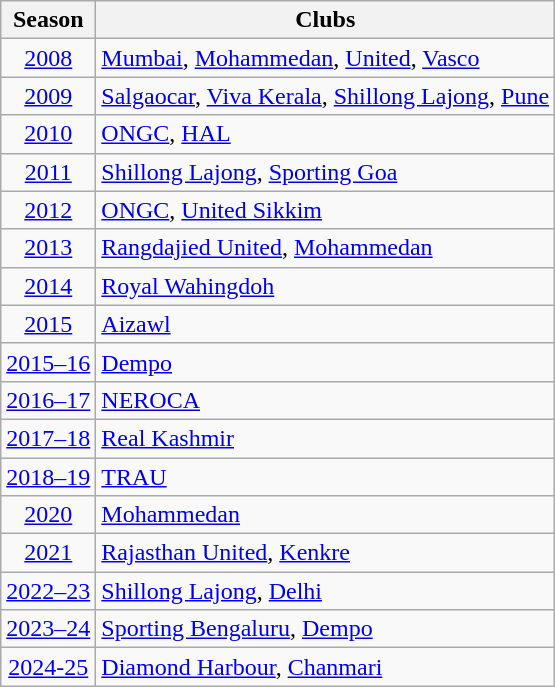<table class="wikitable" style="text-align:left;">
<tr>
<th>Season</th>
<th>Clubs</th>
</tr>
<tr>
<td align="center"><a href='#'>2008</a></td>
<td><a href='#'>Mumbai</a>, <a href='#'>Mohammedan</a>, <a href='#'>United</a>, <a href='#'>Vasco</a></td>
</tr>
<tr>
<td align="center"><a href='#'>2009</a></td>
<td><a href='#'>Salgaocar</a>, <a href='#'>Viva Kerala</a>, <a href='#'>Shillong Lajong</a>, <a href='#'>Pune</a></td>
</tr>
<tr>
<td align="center"><a href='#'>2010</a></td>
<td><a href='#'>ONGC</a>, <a href='#'>HAL</a></td>
</tr>
<tr>
<td align="center"><a href='#'>2011</a></td>
<td><a href='#'>Shillong Lajong</a>, <a href='#'>Sporting Goa</a></td>
</tr>
<tr>
<td align="center"><a href='#'>2012</a></td>
<td><a href='#'>ONGC</a>, <a href='#'>United Sikkim</a></td>
</tr>
<tr>
<td align="center"><a href='#'>2013</a></td>
<td><a href='#'>Rangdajied United</a>, <a href='#'>Mohammedan</a></td>
</tr>
<tr>
<td align="center"><a href='#'>2014</a></td>
<td><a href='#'>Royal Wahingdoh</a></td>
</tr>
<tr>
<td align="center"><a href='#'>2015</a></td>
<td><a href='#'>Aizawl</a></td>
</tr>
<tr>
<td align="center"><a href='#'>2015–16</a></td>
<td><a href='#'>Dempo</a></td>
</tr>
<tr>
<td align="center"><a href='#'>2016–17</a></td>
<td><a href='#'>NEROCA</a></td>
</tr>
<tr>
<td align="center"><a href='#'>2017–18</a></td>
<td><a href='#'>Real Kashmir</a></td>
</tr>
<tr>
<td align="center"><a href='#'>2018–19</a></td>
<td><a href='#'>TRAU</a></td>
</tr>
<tr>
<td align="center"><a href='#'>2020</a></td>
<td><a href='#'>Mohammedan</a></td>
</tr>
<tr>
<td align="center"><a href='#'>2021</a></td>
<td><a href='#'>Rajasthan United</a>, <a href='#'>Kenkre</a></td>
</tr>
<tr>
<td align="center"><a href='#'>2022–23</a></td>
<td><a href='#'>Shillong Lajong</a>, <a href='#'>Delhi</a></td>
</tr>
<tr>
<td align="center"><a href='#'>2023–24</a></td>
<td><a href='#'>Sporting Bengaluru</a>, <a href='#'>Dempo</a></td>
</tr>
<tr>
<td align="center"><a href='#'>2024-25</a></td>
<td><a href='#'>Diamond Harbour</a>, <a href='#'>Chanmari</a></td>
</tr>
</table>
